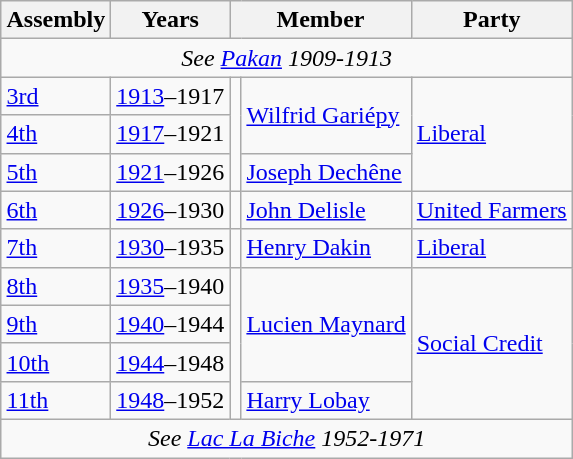<table class=wikitable align=right>
<tr>
<th>Assembly</th>
<th>Years</th>
<th colspan="2">Member</th>
<th>Party</th>
</tr>
<tr>
<td align="center" colspan=5><em>See <a href='#'>Pakan</a> 1909-1913</em></td>
</tr>
<tr>
<td><a href='#'>3rd</a></td>
<td><a href='#'>1913</a>–1917</td>
<td rowspan=3 ></td>
<td rowspan=2><a href='#'>Wilfrid Gariépy</a></td>
<td rowspan=3><a href='#'>Liberal</a></td>
</tr>
<tr>
<td><a href='#'>4th</a></td>
<td><a href='#'>1917</a>–1921</td>
</tr>
<tr>
<td><a href='#'>5th</a></td>
<td><a href='#'>1921</a>–1926</td>
<td><a href='#'>Joseph Dechêne</a></td>
</tr>
<tr>
<td><a href='#'>6th</a></td>
<td><a href='#'>1926</a>–1930</td>
<td></td>
<td><a href='#'>John Delisle</a></td>
<td><a href='#'>United Farmers</a></td>
</tr>
<tr>
<td><a href='#'>7th</a></td>
<td><a href='#'>1930</a>–1935</td>
<td></td>
<td><a href='#'>Henry Dakin</a></td>
<td><a href='#'>Liberal</a></td>
</tr>
<tr>
<td><a href='#'>8th</a></td>
<td><a href='#'>1935</a>–1940</td>
<td rowspan=4 ></td>
<td rowspan=3><a href='#'>Lucien Maynard</a></td>
<td rowspan=4><a href='#'>Social Credit</a></td>
</tr>
<tr>
<td><a href='#'>9th</a></td>
<td><a href='#'>1940</a>–1944</td>
</tr>
<tr>
<td><a href='#'>10th</a></td>
<td><a href='#'>1944</a>–1948</td>
</tr>
<tr>
<td><a href='#'>11th</a></td>
<td><a href='#'>1948</a>–1952</td>
<td><a href='#'>Harry Lobay</a></td>
</tr>
<tr>
<td align="center" colspan=5><em>See <a href='#'>Lac La Biche</a> 1952-1971</em></td>
</tr>
</table>
